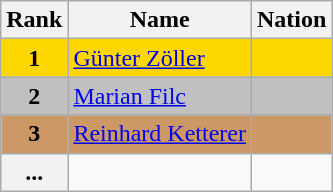<table class="wikitable">
<tr>
<th>Rank</th>
<th>Name</th>
<th>Nation</th>
</tr>
<tr bgcolor="gold">
<td align="center"><strong>1</strong></td>
<td><a href='#'>Günter Zöller</a></td>
<td></td>
</tr>
<tr bgcolor="silver">
<td align="center"><strong>2</strong></td>
<td><a href='#'>Marian Filc</a></td>
<td></td>
</tr>
<tr bgcolor="cc9966">
<td align="center"><strong>3</strong></td>
<td><a href='#'>Reinhard Ketterer</a></td>
<td></td>
</tr>
<tr>
<th>...</th>
<td></td>
<td></td>
</tr>
</table>
